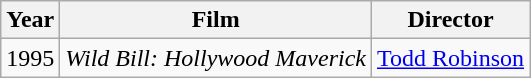<table class="wikitable">
<tr>
<th>Year</th>
<th>Film</th>
<th>Director</th>
</tr>
<tr>
<td>1995</td>
<td><em>Wild Bill: Hollywood Maverick</em></td>
<td><a href='#'>Todd Robinson</a></td>
</tr>
</table>
